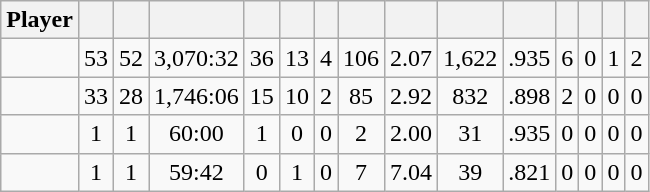<table class="wikitable sortable" style="text-align:center;">
<tr>
<th>Player</th>
<th></th>
<th></th>
<th></th>
<th></th>
<th></th>
<th></th>
<th></th>
<th></th>
<th></th>
<th></th>
<th></th>
<th></th>
<th></th>
<th></th>
</tr>
<tr>
<td style="text-align:left;"></td>
<td>53</td>
<td>52</td>
<td>3,070:32</td>
<td>36</td>
<td>13</td>
<td>4</td>
<td>106</td>
<td>2.07</td>
<td>1,622</td>
<td>.935</td>
<td>6</td>
<td>0</td>
<td>1</td>
<td>2</td>
</tr>
<tr>
<td style="text-align:left;"></td>
<td>33</td>
<td>28</td>
<td>1,746:06</td>
<td>15</td>
<td>10</td>
<td>2</td>
<td>85</td>
<td>2.92</td>
<td>832</td>
<td>.898</td>
<td>2</td>
<td>0</td>
<td>0</td>
<td>0</td>
</tr>
<tr>
<td style="text-align:left;"></td>
<td>1</td>
<td>1</td>
<td>60:00</td>
<td>1</td>
<td>0</td>
<td>0</td>
<td>2</td>
<td>2.00</td>
<td>31</td>
<td>.935</td>
<td>0</td>
<td>0</td>
<td>0</td>
<td>0</td>
</tr>
<tr>
<td style="text-align:left;"></td>
<td>1</td>
<td>1</td>
<td>59:42</td>
<td>0</td>
<td>1</td>
<td>0</td>
<td>7</td>
<td>7.04</td>
<td>39</td>
<td>.821</td>
<td>0</td>
<td>0</td>
<td>0</td>
<td>0</td>
</tr>
</table>
